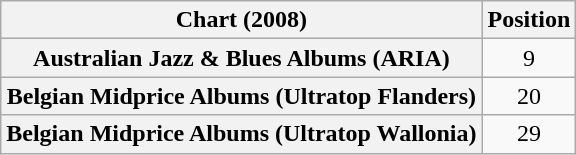<table class="wikitable sortable plainrowheaders" style="text-align:center;">
<tr>
<th scope="col">Chart (2008)</th>
<th scope="col">Position</th>
</tr>
<tr>
<th scope="row">Australian Jazz & Blues Albums (ARIA)</th>
<td>9</td>
</tr>
<tr>
<th scope="row">Belgian Midprice Albums (Ultratop Flanders)</th>
<td>20</td>
</tr>
<tr>
<th scope="row">Belgian Midprice Albums (Ultratop Wallonia)</th>
<td>29</td>
</tr>
</table>
